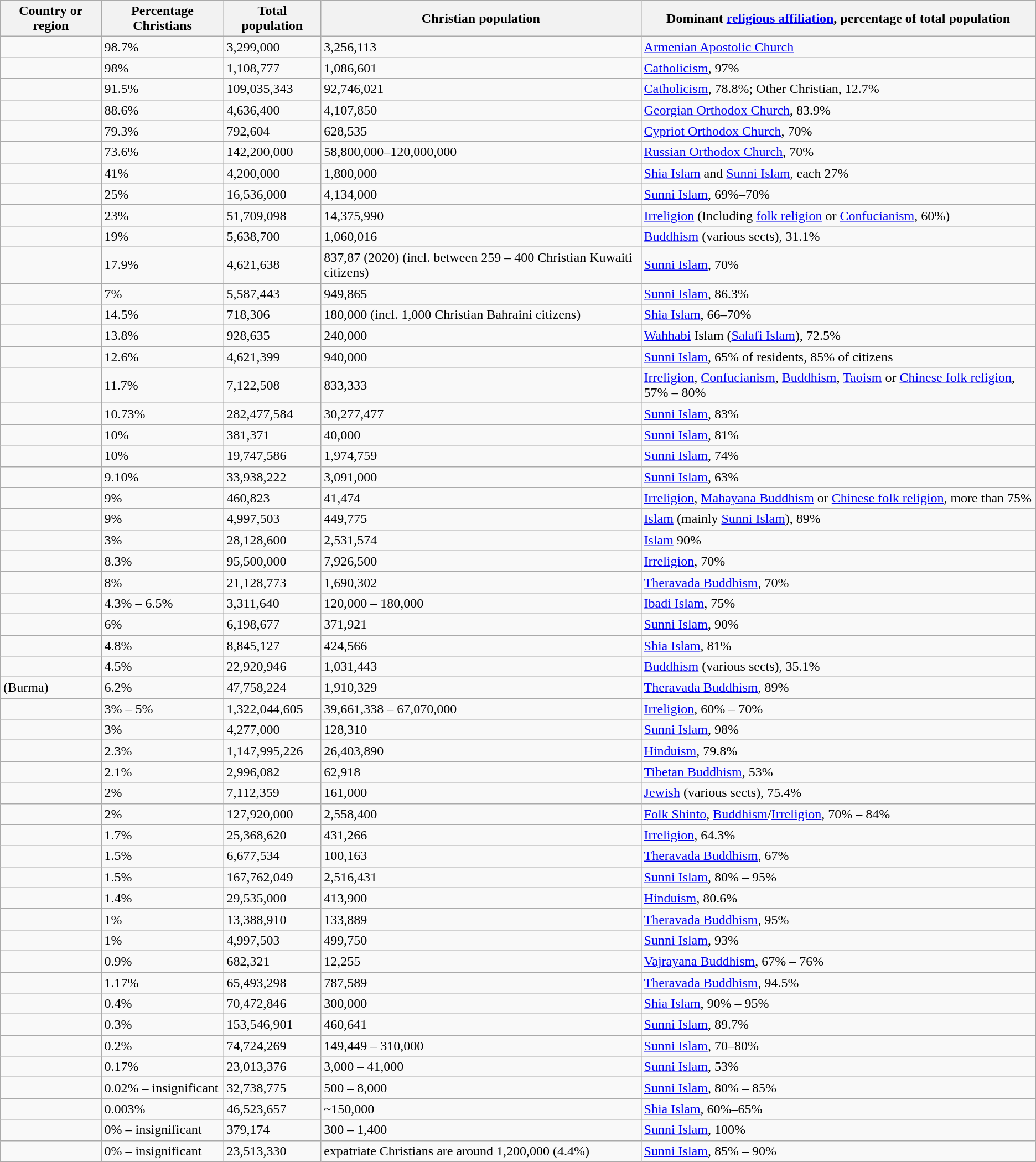<table class="wikitable sortable">
<tr>
<th>Country or region</th>
<th ! data-sort-type="number">Percentage Christians</th>
<th ! data-sort-type="number">Total population</th>
<th ! data-sort-type="number">Christian population</th>
<th>Dominant <a href='#'>religious affiliation</a>, percentage of total population</th>
</tr>
<tr>
<td></td>
<td>98.7%</td>
<td>3,299,000</td>
<td>3,256,113</td>
<td><a href='#'>Armenian Apostolic Church</a></td>
</tr>
<tr>
<td></td>
<td>98%</td>
<td>1,108,777</td>
<td>1,086,601</td>
<td><a href='#'>Catholicism</a>, 97%</td>
</tr>
<tr>
<td></td>
<td>91.5%</td>
<td>109,035,343</td>
<td>92,746,021</td>
<td><a href='#'>Catholicism</a>, 78.8%; Other Christian, 12.7%</td>
</tr>
<tr>
<td></td>
<td>88.6%</td>
<td>4,636,400</td>
<td>4,107,850</td>
<td><a href='#'>Georgian Orthodox Church</a>, 83.9%</td>
</tr>
<tr>
<td></td>
<td>79.3%</td>
<td>792,604</td>
<td>628,535</td>
<td><a href='#'>Cypriot Orthodox Church</a>, 70%</td>
</tr>
<tr>
<td></td>
<td>73.6%</td>
<td>142,200,000</td>
<td>58,800,000–120,000,000</td>
<td><a href='#'>Russian Orthodox Church</a>, 70%</td>
</tr>
<tr>
<td></td>
<td>41%</td>
<td>4,200,000</td>
<td>1,800,000</td>
<td><a href='#'>Shia Islam</a> and <a href='#'>Sunni Islam</a>, each 27%</td>
</tr>
<tr>
<td></td>
<td>25%</td>
<td>16,536,000</td>
<td>4,134,000</td>
<td><a href='#'>Sunni Islam</a>, 69%–70%</td>
</tr>
<tr>
<td></td>
<td>23%</td>
<td>51,709,098</td>
<td>14,375,990</td>
<td><a href='#'>Irreligion</a> (Including <a href='#'>folk religion</a> or <a href='#'>Confucianism</a>, 60%)</td>
</tr>
<tr>
<td></td>
<td>19%</td>
<td>5,638,700</td>
<td>1,060,016</td>
<td><a href='#'>Buddhism</a> (various sects), 31.1%</td>
</tr>
<tr>
<td></td>
<td>17.9%</td>
<td>4,621,638</td>
<td>837,87 (2020) (incl. between 259 – 400 Christian Kuwaiti citizens)</td>
<td><a href='#'>Sunni Islam</a>, 70%</td>
</tr>
<tr>
<td></td>
<td>7%</td>
<td>5,587,443</td>
<td>949,865</td>
<td><a href='#'>Sunni Islam</a>, 86.3%</td>
</tr>
<tr>
<td></td>
<td>14.5%</td>
<td>718,306</td>
<td>180,000 (incl. 1,000 Christian Bahraini citizens)</td>
<td><a href='#'>Shia Islam</a>, 66–70%</td>
</tr>
<tr>
<td></td>
<td>13.8%</td>
<td>928,635</td>
<td>240,000</td>
<td><a href='#'>Wahhabi</a> Islam (<a href='#'>Salafi Islam</a>), 72.5%</td>
</tr>
<tr>
<td></td>
<td>12.6%</td>
<td>4,621,399</td>
<td>940,000</td>
<td><a href='#'>Sunni Islam</a>, 65% of residents, 85% of citizens</td>
</tr>
<tr>
<td><em></em></td>
<td>11.7%</td>
<td>7,122,508</td>
<td>833,333</td>
<td><a href='#'>Irreligion</a>, <a href='#'>Confucianism</a>, <a href='#'>Buddhism</a>, <a href='#'>Taoism</a> or <a href='#'>Chinese folk religion</a>, 57% – 80%</td>
</tr>
<tr>
<td></td>
<td>10.73%</td>
<td>282,477,584</td>
<td>30,277,477</td>
<td><a href='#'>Sunni Islam</a>, 83%</td>
</tr>
<tr>
<td></td>
<td>10%</td>
<td>381,371</td>
<td>40,000</td>
<td><a href='#'>Sunni Islam</a>, 81%</td>
</tr>
<tr>
<td></td>
<td>10%</td>
<td>19,747,586</td>
<td>1,974,759</td>
<td><a href='#'>Sunni Islam</a>, 74%</td>
</tr>
<tr>
<td></td>
<td>9.10%</td>
<td>33,938,222</td>
<td>3,091,000</td>
<td><a href='#'>Sunni Islam</a>, 63%</td>
</tr>
<tr>
<td><em></em></td>
<td>9%</td>
<td>460,823</td>
<td>41,474</td>
<td><a href='#'>Irreligion</a>, <a href='#'>Mahayana Buddhism</a> or <a href='#'>Chinese folk religion</a>, more than 75%</td>
</tr>
<tr>
<td></td>
<td>9%</td>
<td>4,997,503</td>
<td>449,775</td>
<td><a href='#'>Islam</a> (mainly <a href='#'>Sunni Islam</a>), 89%</td>
</tr>
<tr>
<td></td>
<td>3%</td>
<td>28,128,600</td>
<td>2,531,574</td>
<td><a href='#'>Islam</a> 90%</td>
</tr>
<tr>
<td></td>
<td>8.3%</td>
<td>95,500,000</td>
<td>7,926,500</td>
<td><a href='#'>Irreligion</a>, 70%</td>
</tr>
<tr>
<td></td>
<td>8%</td>
<td>21,128,773</td>
<td>1,690,302</td>
<td><a href='#'>Theravada Buddhism</a>, 70%</td>
</tr>
<tr>
<td></td>
<td>4.3% – 6.5%</td>
<td>3,311,640</td>
<td>120,000 – 180,000</td>
<td><a href='#'>Ibadi Islam</a>, 75%</td>
</tr>
<tr>
<td></td>
<td>6%</td>
<td>6,198,677</td>
<td>371,921</td>
<td><a href='#'>Sunni Islam</a>, 90%</td>
</tr>
<tr>
<td></td>
<td>4.8%</td>
<td>8,845,127</td>
<td>424,566</td>
<td><a href='#'>Shia Islam</a>, 81%</td>
</tr>
<tr>
<td></td>
<td>4.5%</td>
<td>22,920,946</td>
<td>1,031,443</td>
<td><a href='#'>Buddhism</a> (various sects), 35.1%</td>
</tr>
<tr>
<td> (Burma)</td>
<td>6.2%</td>
<td>47,758,224</td>
<td>1,910,329</td>
<td><a href='#'>Theravada Buddhism</a>, 89%</td>
</tr>
<tr>
<td></td>
<td>3% – 5%</td>
<td>1,322,044,605</td>
<td>39,661,338 – 67,070,000</td>
<td><a href='#'>Irreligion</a>, 60% – 70%</td>
</tr>
<tr>
<td></td>
<td>3% </td>
<td>4,277,000</td>
<td>128,310</td>
<td><a href='#'>Sunni Islam</a>, 98% </td>
</tr>
<tr>
<td></td>
<td>2.3%</td>
<td>1,147,995,226</td>
<td>26,403,890</td>
<td><a href='#'>Hinduism</a>, 79.8%</td>
</tr>
<tr>
<td></td>
<td>2.1%</td>
<td>2,996,082</td>
<td>62,918</td>
<td><a href='#'>Tibetan Buddhism</a>, 53%</td>
</tr>
<tr>
<td></td>
<td>2%</td>
<td>7,112,359</td>
<td>161,000</td>
<td><a href='#'>Jewish</a> (various sects), 75.4%</td>
</tr>
<tr>
<td></td>
<td>2%</td>
<td>127,920,000</td>
<td>2,558,400</td>
<td><a href='#'>Folk Shinto</a>, <a href='#'>Buddhism</a>/<a href='#'>Irreligion</a>, 70% – 84%</td>
</tr>
<tr>
<td></td>
<td>1.7%</td>
<td>25,368,620</td>
<td>431,266</td>
<td><a href='#'>Irreligion</a>, 64.3%</td>
</tr>
<tr>
<td></td>
<td>1.5%</td>
<td>6,677,534</td>
<td>100,163</td>
<td><a href='#'>Theravada Buddhism</a>, 67%</td>
</tr>
<tr>
<td></td>
<td>1.5%</td>
<td>167,762,049</td>
<td>2,516,431</td>
<td><a href='#'>Sunni Islam</a>, 80% – 95%</td>
</tr>
<tr>
<td></td>
<td>1.4%</td>
<td>29,535,000</td>
<td>413,900</td>
<td><a href='#'>Hinduism</a>, 80.6%</td>
</tr>
<tr>
<td></td>
<td>1%</td>
<td>13,388,910</td>
<td>133,889</td>
<td><a href='#'>Theravada Buddhism</a>, 95%</td>
</tr>
<tr>
<td></td>
<td>1% </td>
<td>4,997,503</td>
<td>499,750</td>
<td><a href='#'>Sunni Islam</a>, 93%</td>
</tr>
<tr>
<td></td>
<td>0.9%</td>
<td>682,321</td>
<td>12,255</td>
<td><a href='#'>Vajrayana Buddhism</a>, 67% – 76%</td>
</tr>
<tr>
<td></td>
<td>1.17%</td>
<td>65,493,298</td>
<td>787,589</td>
<td><a href='#'>Theravada Buddhism</a>, 94.5%</td>
</tr>
<tr>
<td></td>
<td>0.4%</td>
<td>70,472,846</td>
<td>300,000</td>
<td><a href='#'>Shia Islam</a>, 90% – 95%</td>
</tr>
<tr>
<td></td>
<td>0.3%</td>
<td>153,546,901</td>
<td>460,641</td>
<td><a href='#'>Sunni Islam</a>, 89.7%</td>
</tr>
<tr>
<td></td>
<td>0.2%</td>
<td>74,724,269</td>
<td>149,449 – 310,000</td>
<td><a href='#'>Sunni Islam</a>, 70–80%</td>
</tr>
<tr>
<td></td>
<td>0.17%</td>
<td>23,013,376</td>
<td>3,000 – 41,000</td>
<td><a href='#'>Sunni Islam</a>, 53%</td>
</tr>
<tr>
<td></td>
<td>0.02% – insignificant</td>
<td>32,738,775</td>
<td>500 – 8,000</td>
<td><a href='#'>Sunni Islam</a>, 80% – 85%</td>
</tr>
<tr>
<td></td>
<td>0.003%</td>
<td>46,523,657</td>
<td>~150,000</td>
<td><a href='#'>Shia Islam</a>, 60%–65%</td>
</tr>
<tr>
<td></td>
<td>0% – insignificant</td>
<td>379,174</td>
<td>300 – 1,400</td>
<td><a href='#'>Sunni Islam</a>, 100%</td>
</tr>
<tr>
<td></td>
<td>0% – insignificant</td>
<td>23,513,330</td>
<td>expatriate Christians are around 1,200,000 (4.4%)</td>
<td><a href='#'>Sunni Islam</a>, 85% – 90%</td>
</tr>
</table>
